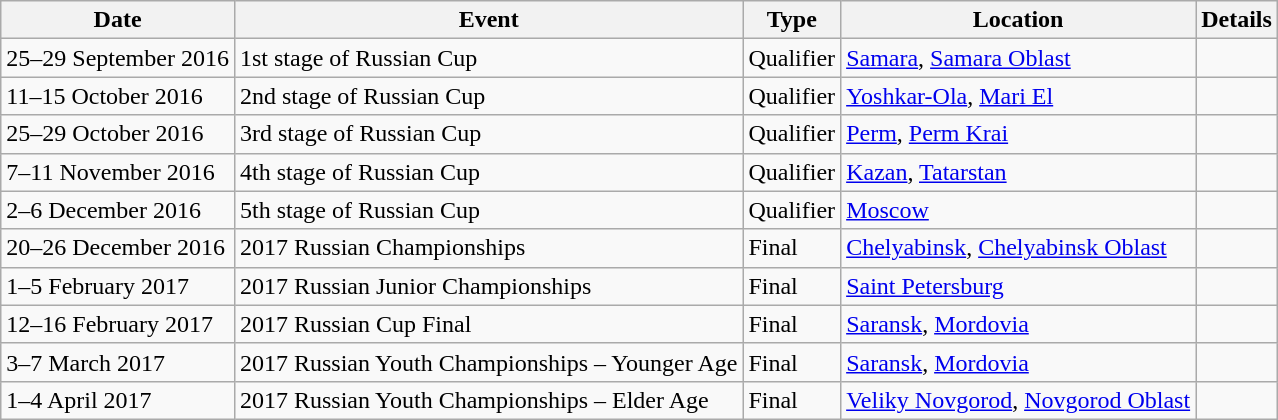<table class="wikitable">
<tr>
<th>Date</th>
<th>Event</th>
<th>Type</th>
<th>Location</th>
<th>Details</th>
</tr>
<tr>
<td>25–29 September 2016</td>
<td>1st stage of Russian Cup</td>
<td>Qualifier</td>
<td><a href='#'>Samara</a>, <a href='#'>Samara Oblast</a></td>
<td></td>
</tr>
<tr>
<td>11–15 October 2016</td>
<td>2nd stage of Russian Cup</td>
<td>Qualifier</td>
<td><a href='#'>Yoshkar-Ola</a>, <a href='#'>Mari El</a></td>
<td></td>
</tr>
<tr>
<td>25–29 October 2016</td>
<td>3rd stage of Russian Cup</td>
<td>Qualifier</td>
<td><a href='#'>Perm</a>, <a href='#'>Perm Krai</a></td>
<td></td>
</tr>
<tr>
<td>7–11 November 2016</td>
<td>4th stage of Russian Cup</td>
<td>Qualifier</td>
<td><a href='#'>Kazan</a>, <a href='#'>Tatarstan</a></td>
<td></td>
</tr>
<tr>
<td>2–6 December 2016</td>
<td>5th stage of Russian Cup</td>
<td>Qualifier</td>
<td><a href='#'>Moscow</a></td>
<td></td>
</tr>
<tr>
<td>20–26 December 2016</td>
<td>2017 Russian Championships</td>
<td>Final</td>
<td><a href='#'>Chelyabinsk</a>, <a href='#'>Chelyabinsk Oblast</a></td>
<td></td>
</tr>
<tr>
<td>1–5 February 2017</td>
<td>2017 Russian Junior Championships</td>
<td>Final</td>
<td><a href='#'>Saint Petersburg</a></td>
<td></td>
</tr>
<tr>
<td>12–16 February 2017</td>
<td>2017 Russian Cup Final</td>
<td>Final</td>
<td><a href='#'>Saransk</a>, <a href='#'>Mordovia</a></td>
<td></td>
</tr>
<tr>
<td>3–7 March 2017</td>
<td>2017 Russian Youth Championships – Younger Age</td>
<td>Final</td>
<td><a href='#'>Saransk</a>, <a href='#'>Mordovia</a></td>
<td></td>
</tr>
<tr>
<td>1–4 April 2017</td>
<td>2017 Russian Youth Championships – Elder Age</td>
<td>Final</td>
<td><a href='#'>Veliky Novgorod</a>, <a href='#'>Novgorod Oblast</a></td>
<td></td>
</tr>
</table>
